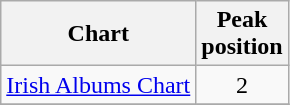<table class="wikitable sortable">
<tr>
<th>Chart</th>
<th>Peak<br>position</th>
</tr>
<tr>
<td><a href='#'>Irish Albums Chart</a></td>
<td align="center">2</td>
</tr>
<tr>
</tr>
</table>
